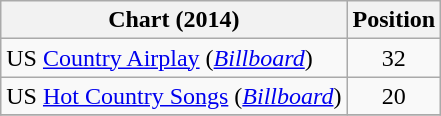<table class="wikitable sortable">
<tr>
<th scope="col">Chart (2014)</th>
<th scope="col">Position</th>
</tr>
<tr>
<td>US <a href='#'>Country Airplay</a> (<em><a href='#'>Billboard</a></em>)</td>
<td align="center">32</td>
</tr>
<tr>
<td>US <a href='#'>Hot Country Songs</a> (<em><a href='#'>Billboard</a></em>)</td>
<td align="center">20</td>
</tr>
<tr>
</tr>
</table>
